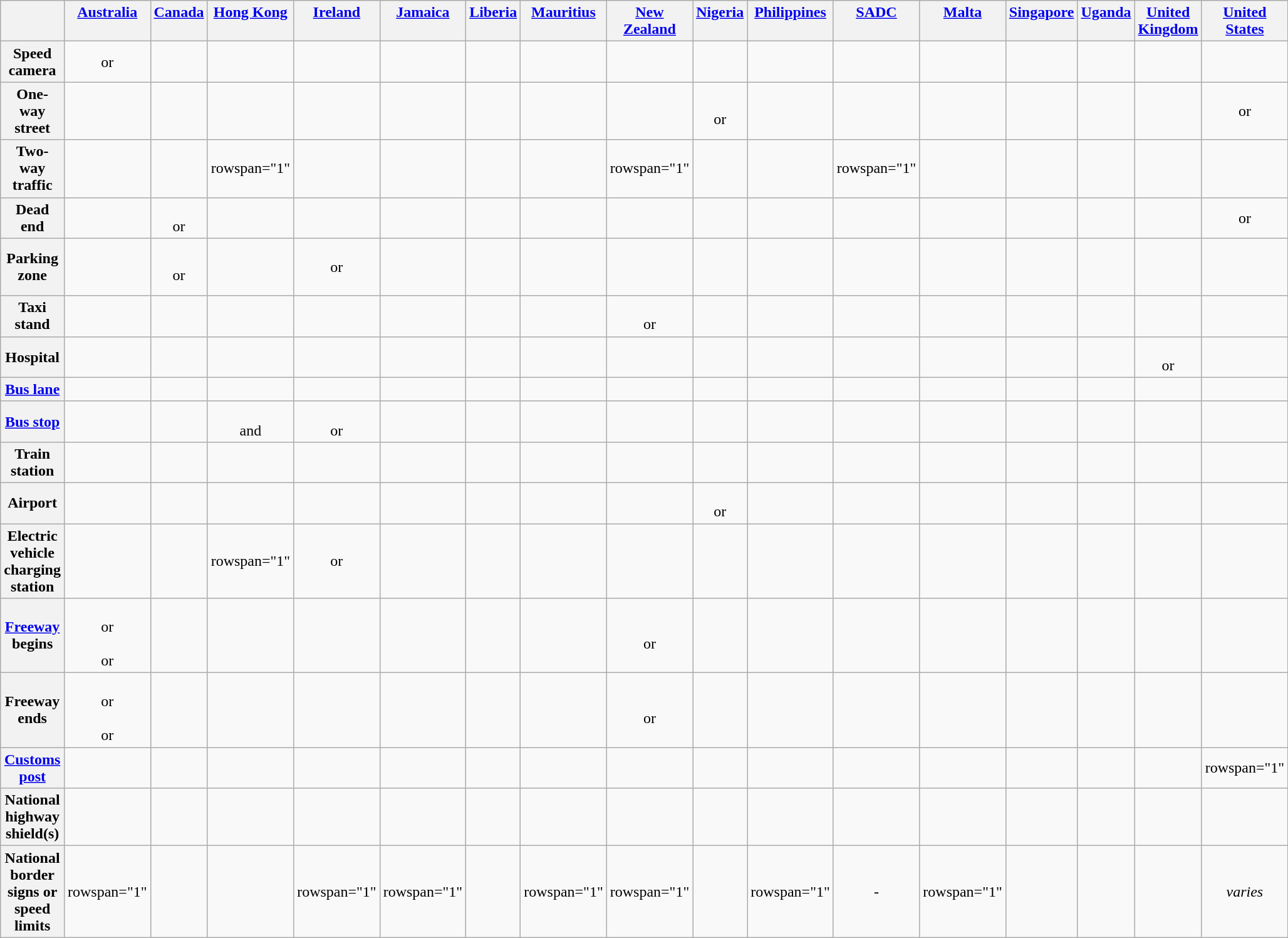<table class="wikitable" style="text-align: center;">
<tr>
<th width="85" style="vertical-align: top;" scope="col"></th>
<th width="85" style="vertical-align: top;" scope="col"><a href='#'>Australia</a></th>
<th width="85" style="vertical-align: top;" scope="col"><a href='#'>Canada</a></th>
<th width="85" style="vertical-align: top;" scope="col"><a href='#'>Hong Kong</a></th>
<th width="85" style="vertical-align: top;" scope="col"><a href='#'>Ireland</a></th>
<th width="85" style="vertical-align: top;" scope="col"><a href='#'>Jamaica</a></th>
<th width="85" style="vertical-align: top;" scope="col"><a href='#'>Liberia</a></th>
<th width="85" style="vertical-align: top;" scope="col"><a href='#'>Mauritius</a></th>
<th width="85" style="vertical-align: top;" scope="col"><a href='#'>New Zealand</a></th>
<th width="85" style="vertical-align: top;" scope="col"><a href='#'>Nigeria</a></th>
<th width="85" style="vertical-align: top;" scope="col"><a href='#'>Philippines</a></th>
<th width="85" style="vertical-align: top;" scope="col"><a href='#'>SADC</a></th>
<th width="85" style="vertical-align: top;" scope="col"><a href='#'>Malta</a></th>
<th width="85" style="vertical-align: top;" scope="col"><a href='#'>Singapore</a></th>
<th width="85" style="vertical-align: top;" scope="col"><a href='#'>Uganda</a></th>
<th width="85" style="vertical-align: top;" scope="col"><a href='#'>United Kingdom</a></th>
<th width="85" style="vertical-align: top;" scope="col"><a href='#'>United States</a></th>
</tr>
<tr>
<th>Speed<br>camera</th>
<td> or </td>
<td></td>
<td></td>
<td></td>
<td></td>
<td></td>
<td></td>
<td></td>
<td></td>
<td></td>
<td></td>
<td></td>
<td></td>
<td></td>
<td></td>
<td></td>
</tr>
<tr>
<th>One-way<br>street</th>
<td></td>
<td></td>
<td></td>
<td></td>
<td></td>
<td></td>
<td></td>
<td></td>
<td><br>or<br></td>
<td></td>
<td></td>
<td></td>
<td></td>
<td></td>
<td></td>
<td> or </td>
</tr>
<tr>
<th>Two-way traffic</th>
<td></td>
<td></td>
<td>rowspan="1" </td>
<td></td>
<td></td>
<td></td>
<td></td>
<td>rowspan="1" </td>
<td></td>
<td></td>
<td>rowspan="1" </td>
<td></td>
<td></td>
<td></td>
<td></td>
<td><br></td>
</tr>
<tr>
<th>Dead end</th>
<td></td>
<td><br>or<br></td>
<td></td>
<td></td>
<td></td>
<td></td>
<td></td>
<td></td>
<td></td>
<td></td>
<td></td>
<td></td>
<td></td>
<td></td>
<td></td>
<td> or<br></td>
</tr>
<tr>
<th>Parking zone</th>
<td></td>
<td><br>or<br></td>
<td></td>
<td><br>or<br><br></td>
<td></td>
<td></td>
<td></td>
<td></td>
<td></td>
<td></td>
<td></td>
<td></td>
<td></td>
<td></td>
<td></td>
<td></td>
</tr>
<tr>
<th>Taxi stand</th>
<td></td>
<td></td>
<td></td>
<td></td>
<td></td>
<td></td>
<td></td>
<td><br>or<br></td>
<td></td>
<td></td>
<td></td>
<td></td>
<td></td>
<td></td>
<td></td>
<td></td>
</tr>
<tr>
<th>Hospital</th>
<td></td>
<td></td>
<td></td>
<td></td>
<td></td>
<td></td>
<td></td>
<td></td>
<td></td>
<td></td>
<td><br></td>
<td></td>
<td></td>
<td></td>
<td><br>or<br></td>
<td></td>
</tr>
<tr>
<th><a href='#'>Bus lane</a></th>
<td></td>
<td></td>
<td></td>
<td></td>
<td></td>
<td></td>
<td></td>
<td></td>
<td></td>
<td></td>
<td></td>
<td></td>
<td></td>
<td></td>
<td></td>
<td></td>
</tr>
<tr>
<th><a href='#'>Bus stop</a></th>
<td></td>
<td></td>
<td><br>and<br></td>
<td><br>or<br></td>
<td></td>
<td></td>
<td></td>
<td></td>
<td></td>
<td></td>
<td></td>
<td></td>
<td></td>
<td></td>
<td></td>
<td></td>
</tr>
<tr>
<th>Train station</th>
<td></td>
<td></td>
<td></td>
<td></td>
<td></td>
<td></td>
<td></td>
<td></td>
<td></td>
<td></td>
<td><br></td>
<td></td>
<td></td>
<td></td>
<td></td>
<td></td>
</tr>
<tr>
<th>Airport</th>
<td></td>
<td></td>
<td></td>
<td></td>
<td></td>
<td></td>
<td></td>
<td></td>
<td><br>or<br></td>
<td></td>
<td><br></td>
<td></td>
<td></td>
<td></td>
<td></td>
<td></td>
</tr>
<tr>
<th>Electric vehicle charging station</th>
<td></td>
<td></td>
<td>rowspan="1" </td>
<td><br>or<br><br></td>
<td></td>
<td></td>
<td></td>
<td></td>
<td></td>
<td></td>
<td></td>
<td></td>
<td></td>
<td></td>
<td></td>
<td></td>
</tr>
<tr>
<th><a href='#'>Freeway</a> begins</th>
<td><br>or<br><br>or<br></td>
<td></td>
<td></td>
<td></td>
<td></td>
<td></td>
<td></td>
<td><br>or<br></td>
<td></td>
<td></td>
<td></td>
<td></td>
<td></td>
<td></td>
<td></td>
<td></td>
</tr>
<tr>
<th>Freeway ends</th>
<td><br>or<br><br>or<br></td>
<td></td>
<td></td>
<td></td>
<td></td>
<td></td>
<td></td>
<td><br>or<br></td>
<td></td>
<td></td>
<td></td>
<td></td>
<td></td>
<td></td>
<td></td>
<td></td>
</tr>
<tr>
<th><a href='#'>Customs<br>post</a></th>
<td><br></td>
<td></td>
<td></td>
<td><br></td>
<td></td>
<td></td>
<td></td>
<td></td>
<td></td>
<td></td>
<td><br></td>
<td></td>
<td></td>
<td></td>
<td></td>
<td>rowspan="1" </td>
</tr>
<tr>
<th>National<br>highway<br>shield(s)</th>
<td><br></td>
<td></td>
<td></td>
<td><br><br></td>
<td><br></td>
<td></td>
<td></td>
<td></td>
<td></td>
<td><br><br></td>
<td><br><br></td>
<td></td>
<td></td>
<td></td>
<td><br></td>
<td><br></td>
</tr>
<tr>
<th>National<br>border<br>signs or <br>speed limits</th>
<td>rowspan="1" </td>
<td><br></td>
<td></td>
<td>rowspan="1" </td>
<td>rowspan="1" </td>
<td></td>
<td>rowspan="1" </td>
<td>rowspan="1" </td>
<td></td>
<td>rowspan="1" </td>
<td>-</td>
<td>rowspan="1" </td>
<td></td>
<td></td>
<td></td>
<td><em>varies</em></td>
</tr>
</table>
